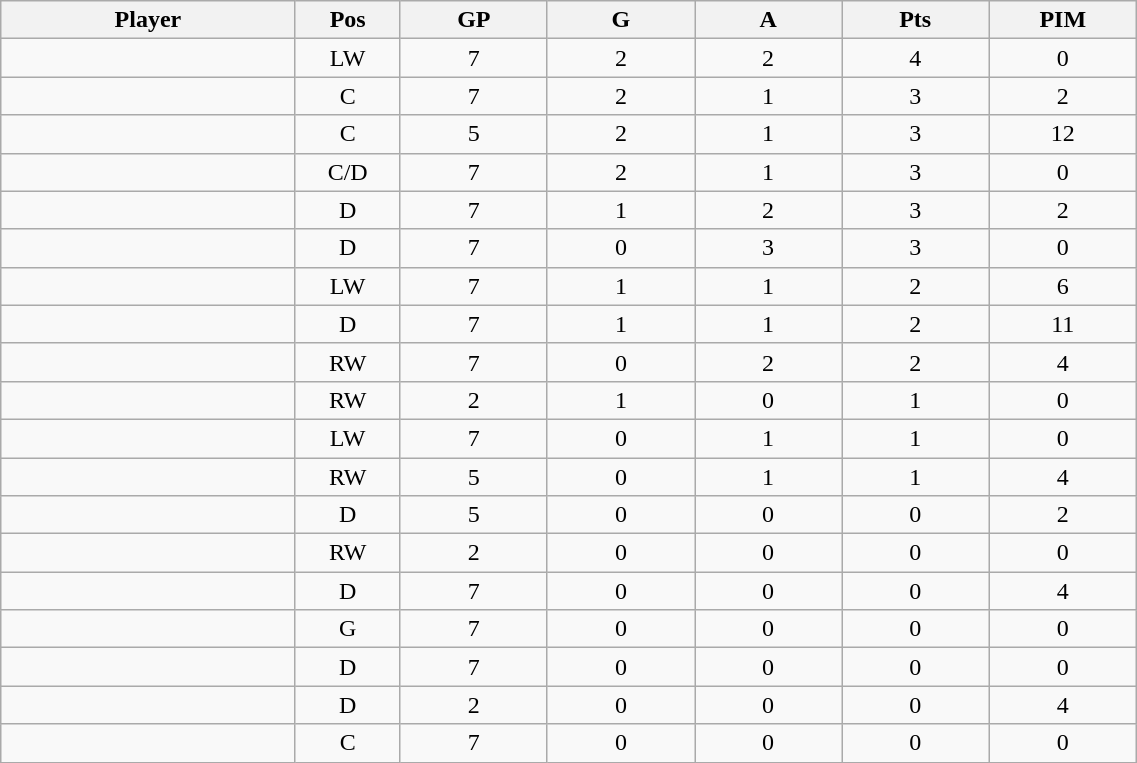<table class="wikitable sortable" width="60%">
<tr ALIGN="center">
<th bgcolor="#DDDDFF" width="10%">Player</th>
<th bgcolor="#DDDDFF" width="3%" title="Position">Pos</th>
<th bgcolor="#DDDDFF" width="5%" title="Games played">GP</th>
<th bgcolor="#DDDDFF" width="5%" title="Goals">G</th>
<th bgcolor="#DDDDFF" width="5%" title="Assists">A</th>
<th bgcolor="#DDDDFF" width="5%" title="Points">Pts</th>
<th bgcolor="#DDDDFF" width="5%" title="Penalties in Minutes">PIM</th>
</tr>
<tr align="center">
<td align="right"></td>
<td>LW</td>
<td>7</td>
<td>2</td>
<td>2</td>
<td>4</td>
<td>0</td>
</tr>
<tr align="center">
<td align="right"></td>
<td>C</td>
<td>7</td>
<td>2</td>
<td>1</td>
<td>3</td>
<td>2</td>
</tr>
<tr align="center">
<td align="right"></td>
<td>C</td>
<td>5</td>
<td>2</td>
<td>1</td>
<td>3</td>
<td>12</td>
</tr>
<tr align="center">
<td align="right"></td>
<td>C/D</td>
<td>7</td>
<td>2</td>
<td>1</td>
<td>3</td>
<td>0</td>
</tr>
<tr align="center">
<td align="right"></td>
<td>D</td>
<td>7</td>
<td>1</td>
<td>2</td>
<td>3</td>
<td>2</td>
</tr>
<tr align="center">
<td align="right"></td>
<td>D</td>
<td>7</td>
<td>0</td>
<td>3</td>
<td>3</td>
<td>0</td>
</tr>
<tr align="center">
<td align="right"></td>
<td>LW</td>
<td>7</td>
<td>1</td>
<td>1</td>
<td>2</td>
<td>6</td>
</tr>
<tr align="center">
<td align="right"></td>
<td>D</td>
<td>7</td>
<td>1</td>
<td>1</td>
<td>2</td>
<td>11</td>
</tr>
<tr align="center">
<td align="right"></td>
<td>RW</td>
<td>7</td>
<td>0</td>
<td>2</td>
<td>2</td>
<td>4</td>
</tr>
<tr align="center">
<td align="right"></td>
<td>RW</td>
<td>2</td>
<td>1</td>
<td>0</td>
<td>1</td>
<td>0</td>
</tr>
<tr align="center">
<td align="right"></td>
<td>LW</td>
<td>7</td>
<td>0</td>
<td>1</td>
<td>1</td>
<td>0</td>
</tr>
<tr align="center">
<td align="right"></td>
<td>RW</td>
<td>5</td>
<td>0</td>
<td>1</td>
<td>1</td>
<td>4</td>
</tr>
<tr align="center">
<td align="right"></td>
<td>D</td>
<td>5</td>
<td>0</td>
<td>0</td>
<td>0</td>
<td>2</td>
</tr>
<tr align="center">
<td align="right"></td>
<td>RW</td>
<td>2</td>
<td>0</td>
<td>0</td>
<td>0</td>
<td>0</td>
</tr>
<tr align="center">
<td align="right"></td>
<td>D</td>
<td>7</td>
<td>0</td>
<td>0</td>
<td>0</td>
<td>4</td>
</tr>
<tr align="center">
<td align="right"></td>
<td>G</td>
<td>7</td>
<td>0</td>
<td>0</td>
<td>0</td>
<td>0</td>
</tr>
<tr align="center">
<td align="right"></td>
<td>D</td>
<td>7</td>
<td>0</td>
<td>0</td>
<td>0</td>
<td>0</td>
</tr>
<tr align="center">
<td align="right"></td>
<td>D</td>
<td>2</td>
<td>0</td>
<td>0</td>
<td>0</td>
<td>4</td>
</tr>
<tr align="center">
<td align="right"></td>
<td>C</td>
<td>7</td>
<td>0</td>
<td>0</td>
<td>0</td>
<td>0</td>
</tr>
</table>
